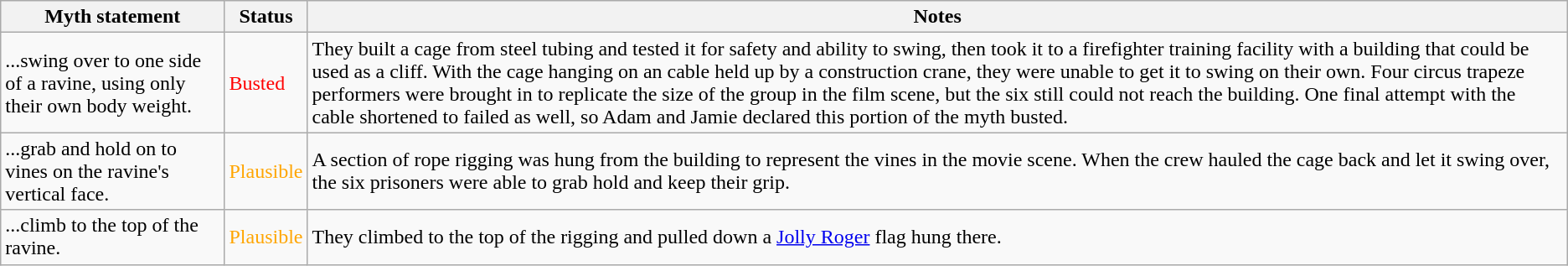<table class="wikitable plainrowheaders">
<tr>
<th>Myth statement</th>
<th>Status</th>
<th>Notes</th>
</tr>
<tr>
<td>...swing over to one side of a ravine, using only their own body weight.</td>
<td style="color:red">Busted</td>
<td>They built a cage from steel tubing and tested it for safety and ability to swing, then took it to a firefighter training facility with a building that could be used as a cliff. With the cage hanging on an  cable held up by a construction crane, they were unable to get it to swing on their own. Four circus trapeze performers were brought in to replicate the size of the group in the film scene, but the six still could not reach the building. One final attempt with the cable shortened to  failed as well, so Adam and Jamie declared this portion of the myth busted.</td>
</tr>
<tr>
<td>...grab and hold on to vines on the ravine's vertical face.</td>
<td style="color:orange">Plausible</td>
<td>A section of rope rigging was hung from the building to represent the vines in the movie scene. When the crew hauled the cage back and let it swing over, the six prisoners were able to grab hold and keep their grip.</td>
</tr>
<tr>
<td>...climb to the top of the ravine.</td>
<td style="color:orange">Plausible</td>
<td>They climbed  to the top of the rigging and pulled down a <a href='#'>Jolly Roger</a> flag hung there.</td>
</tr>
</table>
